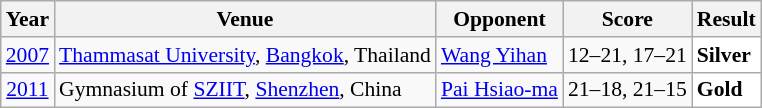<table class="sortable wikitable" style="font-size: 90%;">
<tr>
<th>Year</th>
<th>Venue</th>
<th>Opponent</th>
<th>Score</th>
<th>Result</th>
</tr>
<tr>
<td align="center"><a href='#'>2007</a></td>
<td align="left"><a href='#'>Thammasat University</a>, <a href='#'>Bangkok</a>, Thailand</td>
<td align="left"> <a href='#'>Wang Yihan</a></td>
<td align="left">12–21, 17–21</td>
<td style="text-align:left; background:white"> <strong>Silver</strong></td>
</tr>
<tr>
<td align="center"><a href='#'>2011</a></td>
<td align="left">Gymnasium of <a href='#'>SZIIT</a>, <a href='#'>Shenzhen</a>, China</td>
<td align="left"> <a href='#'>Pai Hsiao-ma</a></td>
<td align="left">21–18, 21–15</td>
<td style="text-align:left; background:white"> <strong>Gold</strong></td>
</tr>
</table>
